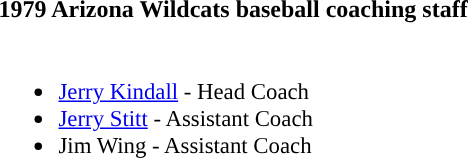<table class="toccolours">
<tr>
<th colspan="9">1979 Arizona Wildcats baseball coaching staff</th>
</tr>
<tr>
<td style="text-align: left; font-size: 95%;" valign="top"><br><ul><li><a href='#'>Jerry Kindall</a> - Head Coach</li><li><a href='#'>Jerry Stitt</a> - Assistant Coach</li><li>Jim Wing - Assistant Coach</li></ul></td>
</tr>
</table>
